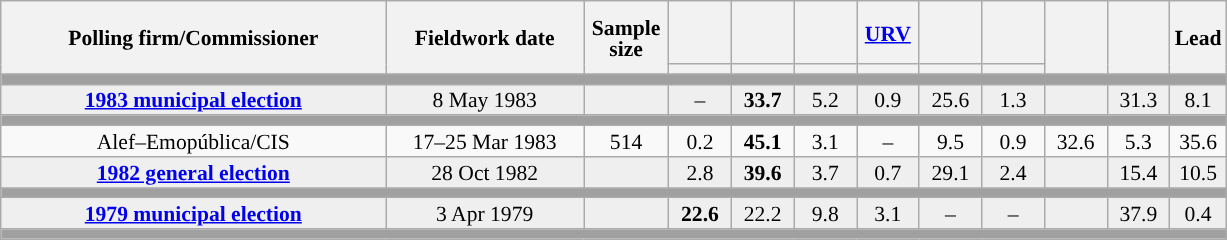<table class="wikitable collapsible collapsed" style="text-align:center; font-size:90%; line-height:14px;">
<tr style="height:42px;">
<th style="width:250px;" rowspan="2">Polling firm/Commissioner</th>
<th style="width:125px;" rowspan="2">Fieldwork date</th>
<th style="width:50px;" rowspan="2">Sample size</th>
<th style="width:35px;"></th>
<th style="width:35px;"></th>
<th style="width:35px;"></th>
<th style="width:35px;"><a href='#'>URV</a></th>
<th style="width:35px;"></th>
<th style="width:35px;"></th>
<th style="width:35px;" rowspan="2"></th>
<th style="width:35px;" rowspan="2"></th>
<th style="width:30px;" rowspan="2">Lead</th>
</tr>
<tr>
<th style="color:inherit;background:"></th>
<th style="color:inherit;background:"></th>
<th style="color:inherit;background:"></th>
<th style="color:inherit;background:"></th>
<th style="color:inherit;background:"></th>
<th style="color:inherit;background:"></th>
</tr>
<tr>
<td colspan="12" style="background:#A0A0A0"></td>
</tr>
<tr style="background:#EFEFEF;">
<td><strong><a href='#'>1983 municipal election</a></strong></td>
<td>8 May 1983</td>
<td></td>
<td>–</td>
<td><strong>33.7</strong></td>
<td>5.2</td>
<td>0.9</td>
<td>25.6</td>
<td>1.3</td>
<td></td>
<td>31.3</td>
<td style="background:">8.1</td>
</tr>
<tr>
<td colspan="12" style="background:#A0A0A0"></td>
</tr>
<tr>
<td>Alef–Emopública/CIS</td>
<td>17–25 Mar 1983</td>
<td>514</td>
<td>0.2</td>
<td><strong>45.1</strong></td>
<td>3.1</td>
<td>–</td>
<td>9.5</td>
<td>0.9</td>
<td>32.6</td>
<td>5.3</td>
<td style="background:">35.6</td>
</tr>
<tr style="background:#EFEFEF;">
<td><strong><a href='#'>1982 general election</a></strong></td>
<td>28 Oct 1982</td>
<td></td>
<td>2.8</td>
<td><strong>39.6</strong></td>
<td>3.7</td>
<td>0.7</td>
<td>29.1</td>
<td>2.4</td>
<td></td>
<td>15.4</td>
<td style="background:">10.5</td>
</tr>
<tr>
<td colspan="12" style="background:#A0A0A0"></td>
</tr>
<tr style="background:#EFEFEF;">
<td><strong><a href='#'>1979 municipal election</a></strong></td>
<td>3 Apr 1979</td>
<td></td>
<td><strong>22.6</strong></td>
<td>22.2</td>
<td>9.8</td>
<td>3.1</td>
<td>–</td>
<td>–</td>
<td></td>
<td>37.9</td>
<td style="background:">0.4</td>
</tr>
<tr>
<td colspan="12" style="background:#A0A0A0"></td>
</tr>
</table>
